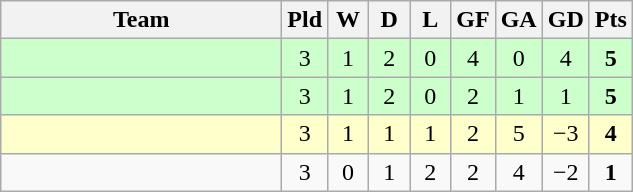<table class="wikitable" style="text-align:center;">
<tr>
<th width=180>Team</th>
<th width=20>Pld</th>
<th width=20>W</th>
<th width=20>D</th>
<th width=20>L</th>
<th width=20>GF</th>
<th width=20>GA</th>
<th width=20>GD</th>
<th width=20>Pts</th>
</tr>
<tr bgcolor="ccffcc">
<td align="left"></td>
<td>3</td>
<td>1</td>
<td>2</td>
<td>0</td>
<td>4</td>
<td>0</td>
<td>4</td>
<td><strong>5</strong></td>
</tr>
<tr bgcolor="ccffcc">
<td align="left"></td>
<td>3</td>
<td>1</td>
<td>2</td>
<td>0</td>
<td>2</td>
<td>1</td>
<td>1</td>
<td><strong>5</strong></td>
</tr>
<tr bgcolor="ffffcc">
<td align="left"></td>
<td>3</td>
<td>1</td>
<td>1</td>
<td>1</td>
<td>2</td>
<td>5</td>
<td>−3</td>
<td><strong>4</strong></td>
</tr>
<tr>
<td align="left"><em></em></td>
<td>3</td>
<td>0</td>
<td>1</td>
<td>2</td>
<td>2</td>
<td>4</td>
<td>−2</td>
<td><strong>1</strong></td>
</tr>
</table>
